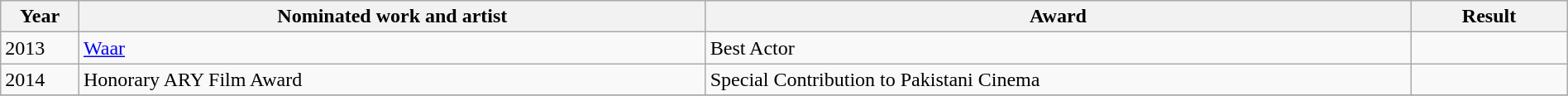<table class="wikitable" width=100%>
<tr>
<th width=5%>Year</th>
<th width=40%>Nominated work and artist</th>
<th width=45%>Award</th>
<th width=10%>Result</th>
</tr>
<tr>
<td>2013</td>
<td><a href='#'>Waar</a></td>
<td>Best Actor</td>
<td></td>
</tr>
<tr>
<td>2014</td>
<td>Honorary ARY Film Award</td>
<td>Special Contribution to Pakistani Cinema</td>
<td></td>
</tr>
<tr>
</tr>
</table>
